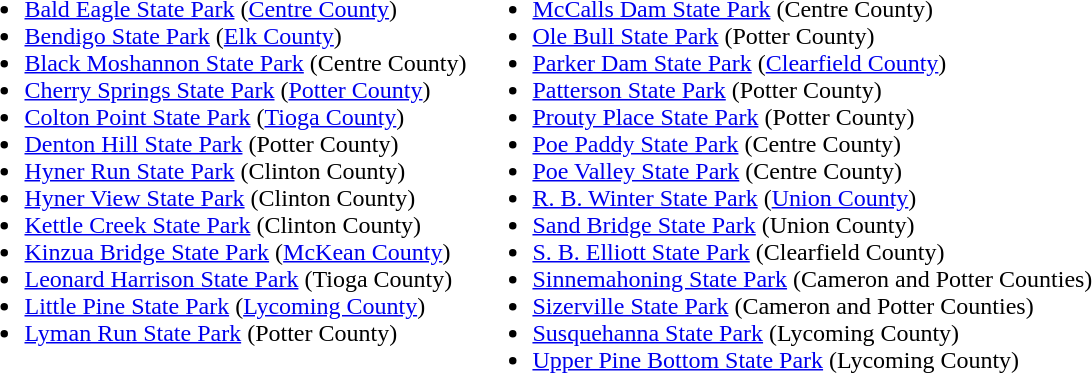<table>
<tr ---- valign="top">
<td><br><ul><li><a href='#'>Bald Eagle State Park</a> (<a href='#'>Centre County</a>)</li><li><a href='#'>Bendigo State Park</a> (<a href='#'>Elk County</a>)</li><li><a href='#'>Black Moshannon State Park</a>  (Centre County)</li><li><a href='#'>Cherry Springs State Park</a> (<a href='#'>Potter County</a>)</li><li><a href='#'>Colton Point State Park</a> (<a href='#'>Tioga County</a>)</li><li><a href='#'>Denton Hill State Park</a> (Potter County)</li><li><a href='#'>Hyner Run State Park</a> (Clinton County)</li><li><a href='#'>Hyner View State Park</a> (Clinton County)</li><li><a href='#'>Kettle Creek State Park</a> (Clinton County)</li><li><a href='#'>Kinzua Bridge State Park</a> (<a href='#'>McKean County</a>)</li><li><a href='#'>Leonard Harrison State Park</a> (Tioga County)</li><li><a href='#'>Little Pine State Park</a> (<a href='#'>Lycoming County</a>)</li><li><a href='#'>Lyman Run State Park</a> (Potter County)</li></ul></td>
<td><br><ul><li><a href='#'>McCalls Dam State Park</a> (Centre County)</li><li><a href='#'>Ole Bull State Park</a> (Potter County)</li><li><a href='#'>Parker Dam State Park</a> (<a href='#'>Clearfield County</a>)</li><li><a href='#'>Patterson State Park</a> (Potter County)</li><li><a href='#'>Prouty Place State Park</a> (Potter County)</li><li><a href='#'>Poe Paddy State Park</a> (Centre County)</li><li><a href='#'>Poe Valley State Park</a> (Centre County)</li><li><a href='#'>R. B. Winter State Park</a> (<a href='#'>Union County</a>)</li><li><a href='#'>Sand Bridge State Park</a> (Union County)</li><li><a href='#'>S. B. Elliott State Park</a> (Clearfield County)</li><li><a href='#'>Sinnemahoning State Park</a> (Cameron and Potter Counties)</li><li><a href='#'>Sizerville State Park</a> (Cameron and Potter Counties)</li><li><a href='#'>Susquehanna State Park</a> (Lycoming County)</li><li><a href='#'>Upper Pine Bottom State Park</a> (Lycoming County)</li></ul></td>
</tr>
</table>
